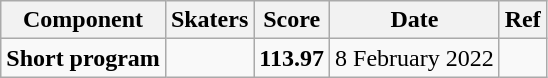<table class="wikitable">
<tr>
<th>Component</th>
<th>Skaters</th>
<th>Score</th>
<th>Date</th>
<th>Ref</th>
</tr>
<tr>
<td><strong>Short program</strong></td>
<td></td>
<td align="center"><strong>113.97</strong></td>
<td>8 February 2022</td>
<td></td>
</tr>
</table>
